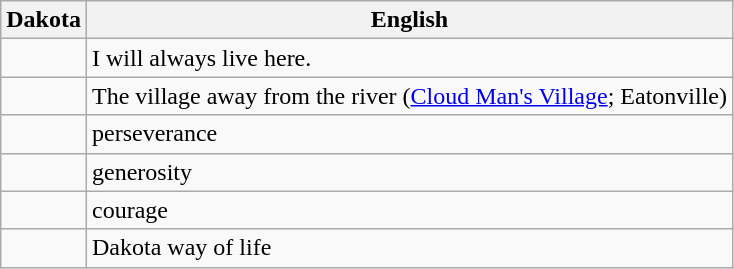<table class="wikitable">
<tr>
<th>Dakota</th>
<th>English</th>
</tr>
<tr>
<td></td>
<td>I will always live here.</td>
</tr>
<tr>
<td></td>
<td>The village away from the river (<a href='#'>Cloud Man's Village</a>; Eatonville)</td>
</tr>
<tr>
<td></td>
<td>perseverance</td>
</tr>
<tr>
<td></td>
<td>generosity</td>
</tr>
<tr>
<td></td>
<td>courage</td>
</tr>
<tr>
<td></td>
<td>Dakota way of life</td>
</tr>
</table>
